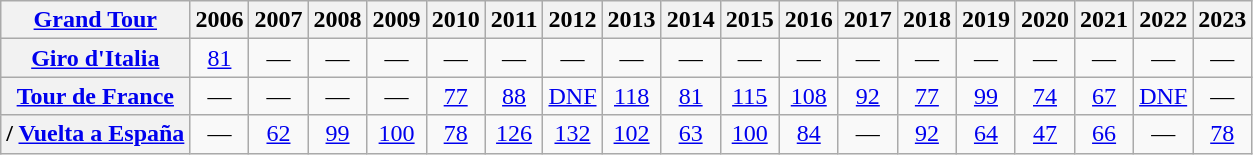<table class="wikitable plainrowheaders">
<tr>
<th scope="col"><a href='#'>Grand Tour</a></th>
<th scope="col">2006</th>
<th scope="col">2007</th>
<th scope="col">2008</th>
<th scope="col">2009</th>
<th scope="col">2010</th>
<th scope="col">2011</th>
<th scope="col">2012</th>
<th scope="col">2013</th>
<th scope="col">2014</th>
<th scope="col">2015</th>
<th scope="col">2016</th>
<th scope="col">2017</th>
<th scope="col">2018</th>
<th scope="col">2019</th>
<th scope="col">2020</th>
<th scope="col">2021</th>
<th scope="col">2022</th>
<th scope="col">2023</th>
</tr>
<tr style="text-align:center;">
<th scope="row"> <a href='#'>Giro d'Italia</a></th>
<td><a href='#'>81</a></td>
<td>—</td>
<td>—</td>
<td>—</td>
<td>—</td>
<td>—</td>
<td>—</td>
<td>—</td>
<td>—</td>
<td>—</td>
<td>—</td>
<td>—</td>
<td>—</td>
<td>—</td>
<td>—</td>
<td>—</td>
<td>—</td>
<td>—</td>
</tr>
<tr style="text-align:center;">
<th scope="row"> <a href='#'>Tour de France</a></th>
<td>—</td>
<td>—</td>
<td>—</td>
<td>—</td>
<td><a href='#'>77</a></td>
<td><a href='#'>88</a></td>
<td><a href='#'>DNF</a></td>
<td><a href='#'>118</a></td>
<td><a href='#'>81</a></td>
<td><a href='#'>115</a></td>
<td><a href='#'>108</a></td>
<td><a href='#'>92</a></td>
<td><a href='#'>77</a></td>
<td><a href='#'>99</a></td>
<td><a href='#'>74</a></td>
<td><a href='#'>67</a></td>
<td><a href='#'>DNF</a></td>
<td>—</td>
</tr>
<tr style="text-align:center;">
<th scope="row">/ <a href='#'>Vuelta a España</a></th>
<td>—</td>
<td><a href='#'>62</a></td>
<td><a href='#'>99</a></td>
<td><a href='#'>100</a></td>
<td><a href='#'>78</a></td>
<td><a href='#'>126</a></td>
<td><a href='#'>132</a></td>
<td><a href='#'>102</a></td>
<td><a href='#'>63</a></td>
<td><a href='#'>100</a></td>
<td><a href='#'>84</a></td>
<td>—</td>
<td><a href='#'>92</a></td>
<td><a href='#'>64</a></td>
<td><a href='#'>47</a></td>
<td><a href='#'>66</a></td>
<td>—</td>
<td><a href='#'>78</a></td>
</tr>
</table>
